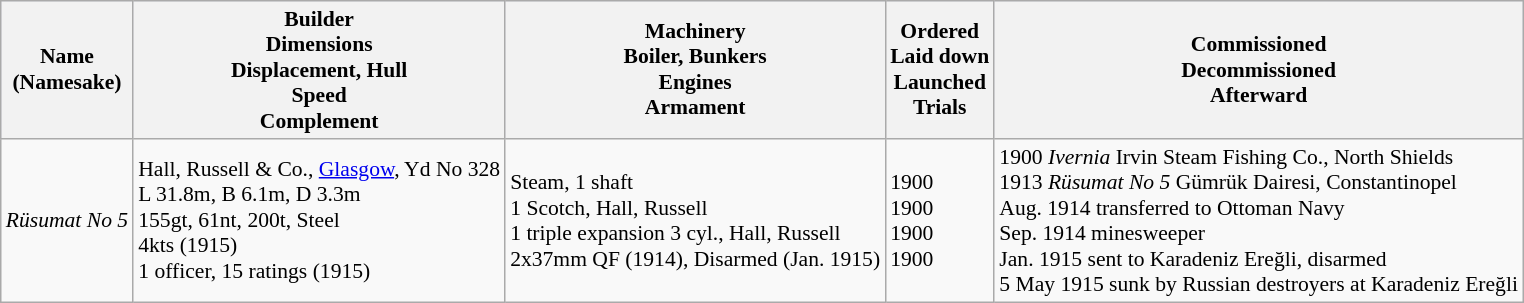<table class="wikitable" style="font-size:90%;">
<tr bgcolor="#e6e9ff">
<th>Name<br>(Namesake)</th>
<th>Builder<br>Dimensions<br>Displacement, Hull<br>Speed<br>Complement</th>
<th>Machinery<br>Boiler, Bunkers<br>Engines<br>Armament</th>
<th>Ordered<br>Laid down<br>Launched<br>Trials</th>
<th>Commissioned<br>Decommissioned<br>Afterward</th>
</tr>
<tr ---->
<td><em>Rüsumat No 5</em></td>
<td> Hall, Russell & Co., <a href='#'>Glasgow</a>, Yd No 328<br>L 31.8m, B 6.1m, D 3.3m<br>155gt, 61nt, 200t, Steel<br>4kts (1915)<br>1 officer, 15 ratings (1915)</td>
<td>Steam, 1 shaft<br>1 Scotch, Hall, Russell<br>1 triple expansion 3 cyl., Hall, Russell<br>2x37mm QF (1914), Disarmed (Jan. 1915)</td>
<td>1900<br>1900<br>1900<br>1900</td>
<td>1900 <em>Ivernia</em> Irvin Steam Fishing Co., North Shields<br>1913 <em>Rüsumat No 5</em> Gümrük Dairesi, Constantinopel<br>Aug. 1914 transferred to Ottoman Navy<br>Sep. 1914 minesweeper<br>Jan. 1915 sent to Karadeniz Ereğli, disarmed<br>5 May 1915 sunk by Russian destroyers at Karadeniz Ereğli</td>
</tr>
</table>
